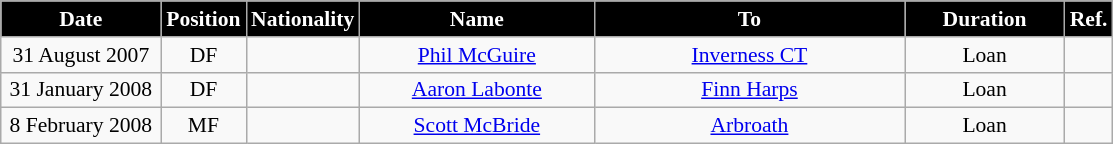<table class="wikitable"  style="text-align:center; font-size:90%; ">
<tr>
<th style="background:#000000; color:#FFFFFF; width:100px;">Date</th>
<th style="background:#000000; color:#FFFFFF; width:50px;">Position</th>
<th style="background:#000000; color:#FFFFFF; width:50px;">Nationality</th>
<th style="background:#000000; color:#FFFFFF; width:150px;">Name</th>
<th style="background:#000000; color:#FFFFFF; width:200px;">To</th>
<th style="background:#000000; color:#FFFFFF; width:100px;">Duration</th>
<th style="background:#000000; color:#FFFFFF; width:25px;">Ref.</th>
</tr>
<tr>
<td>31 August 2007</td>
<td>DF</td>
<td></td>
<td><a href='#'>Phil McGuire</a></td>
<td><a href='#'>Inverness CT</a></td>
<td>Loan</td>
<td></td>
</tr>
<tr>
<td>31 January 2008</td>
<td>DF</td>
<td></td>
<td><a href='#'>Aaron Labonte</a></td>
<td> <a href='#'>Finn Harps</a></td>
<td>Loan</td>
<td></td>
</tr>
<tr>
<td>8 February 2008</td>
<td>MF</td>
<td></td>
<td><a href='#'>Scott McBride</a></td>
<td><a href='#'>Arbroath</a></td>
<td>Loan</td>
<td></td>
</tr>
</table>
